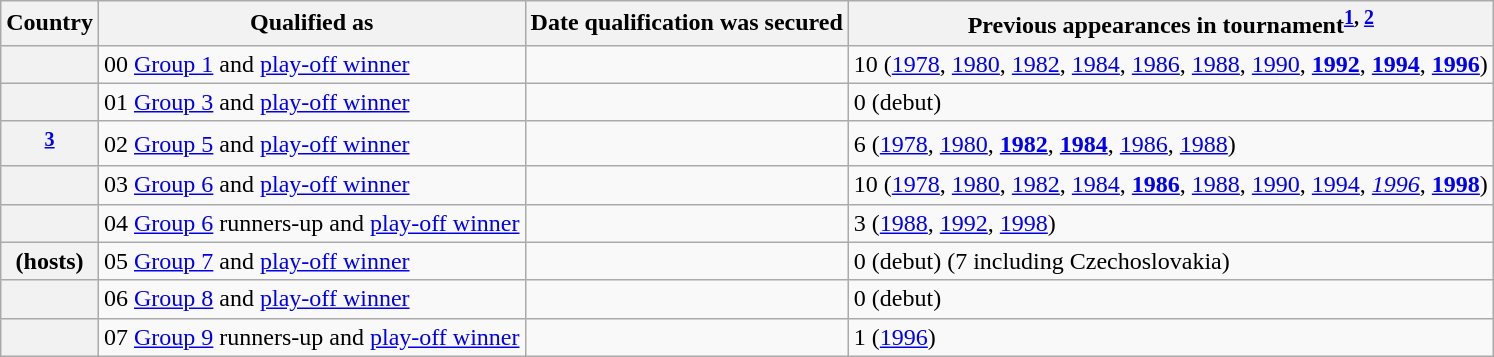<table class="wikitable sortable plainrowheaders">
<tr>
<th scope="col">Country</th>
<th scope="col">Qualified as</th>
<th scope="col">Date qualification was secured</th>
<th scope="col">Previous appearances in tournament<sup><strong><a href='#'>1</a></strong>, <strong><a href='#'>2</a></strong></sup></th>
</tr>
<tr>
<th scope="row"></th>
<td><span>00</span> <a href='#'>Group 1</a> and <a href='#'>play-off winner</a></td>
<td></td>
<td>10 (<a href='#'>1978</a>, <a href='#'>1980</a>, <a href='#'>1982</a>, <a href='#'>1984</a>, <a href='#'>1986</a>, <a href='#'>1988</a>, <a href='#'>1990</a>, <strong><a href='#'>1992</a></strong>, <strong><a href='#'>1994</a></strong>, <strong><a href='#'>1996</a></strong>)</td>
</tr>
<tr>
<th scope="row"></th>
<td><span>01</span> <a href='#'>Group 3</a> and <a href='#'>play-off winner</a></td>
<td></td>
<td>0 (debut)</td>
</tr>
<tr>
<th scope="row"><sup><a href='#'>3</a></sup></th>
<td><span>02</span> <a href='#'>Group 5</a> and <a href='#'>play-off winner</a></td>
<td></td>
<td>6 (<a href='#'>1978</a>, <a href='#'>1980</a>, <strong><a href='#'>1982</a></strong>, <strong><a href='#'>1984</a></strong>, <a href='#'>1986</a>, <a href='#'>1988</a>)</td>
</tr>
<tr>
<th scope="row"></th>
<td><span>03</span> <a href='#'>Group 6</a> and <a href='#'>play-off winner</a></td>
<td></td>
<td>10 (<a href='#'>1978</a>, <a href='#'>1980</a>, <a href='#'>1982</a>, <a href='#'>1984</a>, <strong><a href='#'>1986</a></strong>, <a href='#'>1988</a>, <a href='#'>1990</a>, <a href='#'>1994</a>, <em><a href='#'>1996</a></em>, <strong><a href='#'>1998</a></strong>)</td>
</tr>
<tr>
<th scope="row"></th>
<td><span>04</span> <a href='#'>Group 6</a> runners-up and <a href='#'>play-off winner</a></td>
<td></td>
<td>3 (<a href='#'>1988</a>, <a href='#'>1992</a>, <a href='#'>1998</a>)</td>
</tr>
<tr>
<th scope="row"> (hosts)</th>
<td><span>05</span> <a href='#'>Group 7</a> and <a href='#'>play-off winner</a></td>
<td></td>
<td>0 (debut) (7 including Czechoslovakia)</td>
</tr>
<tr>
<th scope="row"></th>
<td><span>06</span> <a href='#'>Group 8</a> and <a href='#'>play-off winner</a></td>
<td></td>
<td>0 (debut)</td>
</tr>
<tr>
<th scope="row"></th>
<td><span>07</span> <a href='#'>Group 9</a> runners-up and <a href='#'>play-off winner</a></td>
<td></td>
<td>1 (<a href='#'>1996</a>)</td>
</tr>
</table>
